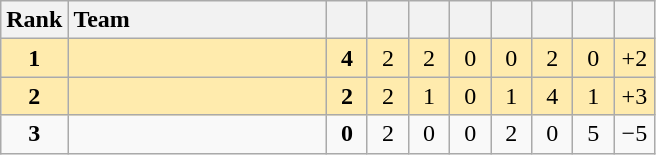<table class="wikitable" style="text-align: center;">
<tr>
<th width=30>Rank</th>
<th width=165 style="text-align:left;">Team</th>
<th width=20></th>
<th width=20></th>
<th width=20></th>
<th width=20></th>
<th width=20></th>
<th width=20></th>
<th width=20></th>
<th width=20></th>
</tr>
<tr style="background:#ffebad;">
<td><strong>1</strong></td>
<td style="text-align:left;"></td>
<td><strong>4</strong></td>
<td>2</td>
<td>2</td>
<td>0</td>
<td>0</td>
<td>2</td>
<td>0</td>
<td>+2</td>
</tr>
<tr style="background:#ffebad;">
<td><strong>2</strong></td>
<td style="text-align:left;"></td>
<td><strong>2</strong></td>
<td>2</td>
<td>1</td>
<td>0</td>
<td>1</td>
<td>4</td>
<td>1</td>
<td>+3</td>
</tr>
<tr>
<td><strong>3</strong></td>
<td style="text-align:left;"></td>
<td><strong>0</strong></td>
<td>2</td>
<td>0</td>
<td>0</td>
<td>2</td>
<td>0</td>
<td>5</td>
<td>−5</td>
</tr>
</table>
